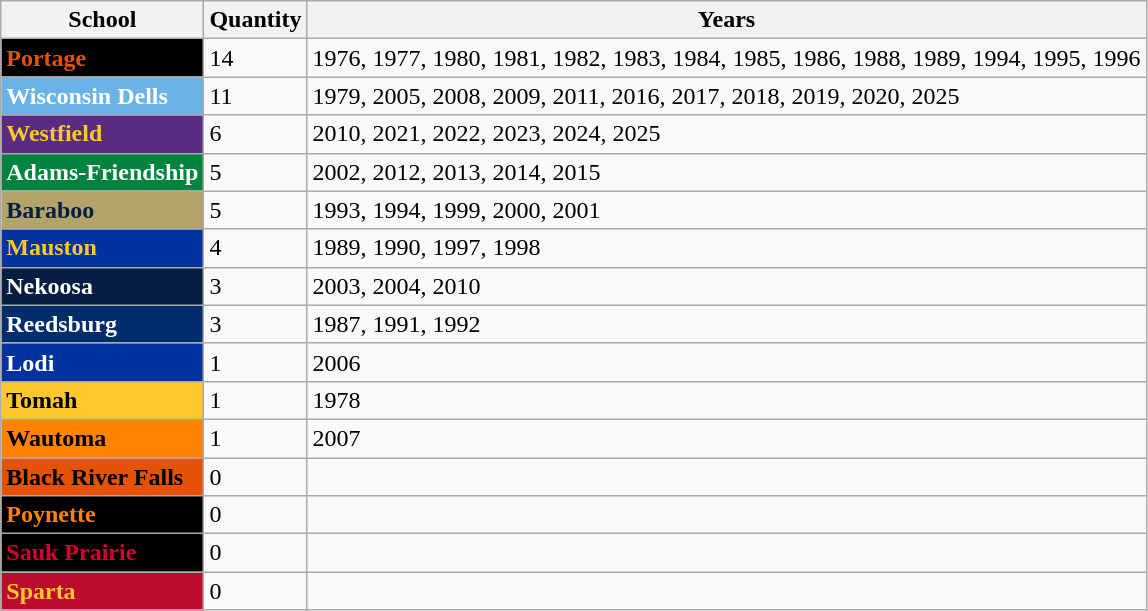<table class="wikitable">
<tr>
<th>School</th>
<th>Quantity</th>
<th>Years</th>
</tr>
<tr>
<td style="background: black; color: #e35205"><strong>Portage</strong></td>
<td>14</td>
<td>1976, 1977, 1980, 1981, 1982, 1983, 1984, 1985, 1986, 1988, 1989, 1994, 1995, 1996</td>
</tr>
<tr>
<td style="background: #69b3e7; color: white"><strong>Wisconsin Dells</strong></td>
<td>11</td>
<td>1979, 2005, 2008, 2009, 2011, 2016, 2017, 2018, 2019, 2020, 2025</td>
</tr>
<tr>
<td style="background: #582c83; color: #ffc72c"><strong>Westfield</strong></td>
<td>6</td>
<td>2010, 2021, 2022, 2023, 2024, 2025</td>
</tr>
<tr>
<td style="background: #00843d; color: white"><strong>Adams-Friendship</strong></td>
<td>5</td>
<td>2002, 2012, 2013, 2014, 2015</td>
</tr>
<tr>
<td style="background: #b3a369; color: #041e42"><strong>Baraboo</strong></td>
<td>5</td>
<td>1993, 1994, 1999, 2000, 2001</td>
</tr>
<tr>
<td style="background: #0032a0; color: #ffc72c"><strong>Mauston</strong></td>
<td>4</td>
<td>1989, 1990, 1997, 1998</td>
</tr>
<tr>
<td style="background: #041e42; color: white"><strong>Nekoosa</strong></td>
<td>3</td>
<td>2003, 2004, 2010</td>
</tr>
<tr>
<td style="background: #002d6c; color: white"><strong>Reedsburg</strong></td>
<td>3</td>
<td>1987, 1991, 1992</td>
</tr>
<tr>
<td style="background: #0032a0; color: white"><strong>Lodi</strong></td>
<td>1</td>
<td>2006</td>
</tr>
<tr>
<td style="background: #ffc72c; color: black"><strong>Tomah</strong></td>
<td>1</td>
<td>1978</td>
</tr>
<tr>
<td style="background: #ff8200; color: black"><strong>Wautoma</strong></td>
<td>1</td>
<td>2007</td>
</tr>
<tr>
<td style="background: #e35205; color: black"><strong>Black River Falls</strong></td>
<td>0</td>
<td></td>
</tr>
<tr>
<td style="background: black; color: #ff8200"><strong>Poynette</strong></td>
<td>0</td>
<td></td>
</tr>
<tr>
<td style="background: black; color: #d50032"><strong>Sauk Prairie</strong></td>
<td>0</td>
<td></td>
</tr>
<tr>
<td style="background: #ba0c2f; color: #ffc72c"><strong>Sparta</strong></td>
<td>0</td>
<td></td>
</tr>
</table>
